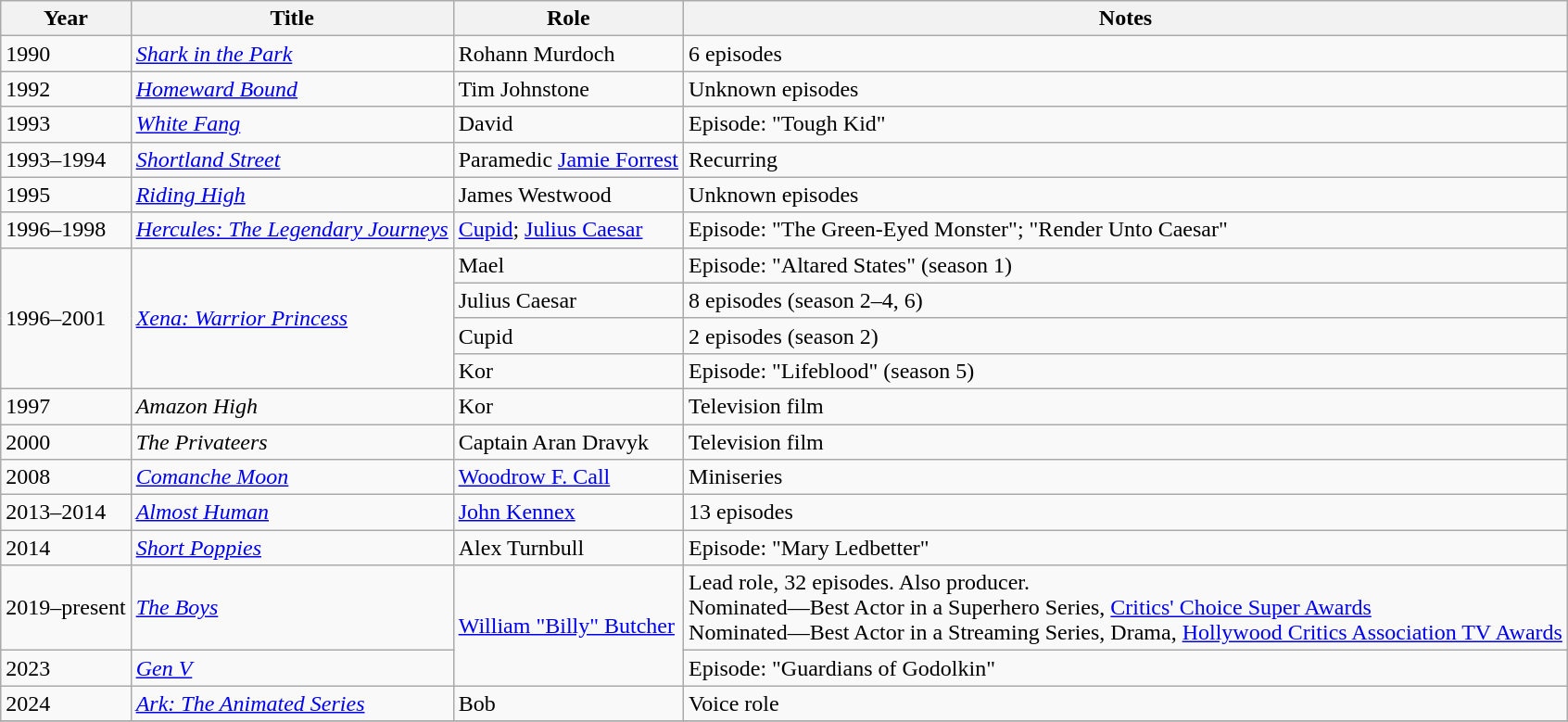<table class="wikitable sortable">
<tr>
<th>Year</th>
<th>Title</th>
<th>Role</th>
<th>Notes</th>
</tr>
<tr>
<td>1990</td>
<td><em><a href='#'>Shark in the Park</a></em></td>
<td>Rohann Murdoch</td>
<td>6 episodes</td>
</tr>
<tr>
<td>1992</td>
<td><em><a href='#'>Homeward Bound</a></em></td>
<td>Tim Johnstone</td>
<td>Unknown episodes</td>
</tr>
<tr>
<td>1993</td>
<td><em><a href='#'>White Fang</a></em></td>
<td>David</td>
<td>Episode: "Tough Kid"</td>
</tr>
<tr>
<td>1993–1994</td>
<td><em><a href='#'>Shortland Street</a></em></td>
<td>Paramedic <a href='#'>Jamie Forrest</a></td>
<td>Recurring</td>
</tr>
<tr>
<td>1995</td>
<td><em><a href='#'>Riding High</a></em></td>
<td>James Westwood</td>
<td>Unknown episodes</td>
</tr>
<tr>
<td>1996–1998</td>
<td><em><a href='#'>Hercules: The Legendary Journeys</a></em></td>
<td><a href='#'>Cupid</a>; <a href='#'>Julius Caesar</a></td>
<td>Episode: "The Green-Eyed Monster"; "Render Unto Caesar"</td>
</tr>
<tr>
<td rowspan=4>1996–2001</td>
<td rowspan=4><em><a href='#'>Xena: Warrior Princess</a></em></td>
<td>Mael</td>
<td>Episode: "Altared States" (season 1)</td>
</tr>
<tr>
<td>Julius Caesar</td>
<td>8 episodes (season 2–4, 6)</td>
</tr>
<tr>
<td>Cupid</td>
<td>2 episodes (season 2)</td>
</tr>
<tr>
<td>Kor</td>
<td>Episode: "Lifeblood" (season 5)</td>
</tr>
<tr>
<td>1997</td>
<td><em>Amazon High</em></td>
<td>Kor</td>
<td>Television film</td>
</tr>
<tr>
<td>2000</td>
<td><em>The Privateers</em></td>
<td>Captain Aran Dravyk</td>
<td>Television film</td>
</tr>
<tr>
<td>2008</td>
<td><em><a href='#'>Comanche Moon</a></em></td>
<td><a href='#'>Woodrow F. Call</a></td>
<td>Miniseries</td>
</tr>
<tr>
<td>2013–2014</td>
<td><em><a href='#'>Almost Human</a></em></td>
<td><a href='#'>John Kennex</a></td>
<td>13 episodes</td>
</tr>
<tr>
<td>2014</td>
<td><em><a href='#'>Short Poppies</a></em></td>
<td>Alex Turnbull</td>
<td>Episode: "Mary Ledbetter"</td>
</tr>
<tr>
<td>2019–present</td>
<td><em><a href='#'>The Boys</a></em></td>
<td rowspan=2><a href='#'>William "Billy" Butcher</a></td>
<td>Lead role, 32 episodes. Also producer.<br>Nominated—Best Actor in a Superhero Series, <a href='#'>Critics' Choice Super Awards</a><br>Nominated—Best Actor in a Streaming Series, Drama, <a href='#'>Hollywood Critics Association TV Awards</a></td>
</tr>
<tr>
<td>2023</td>
<td><em><a href='#'>Gen V</a></em></td>
<td>Episode: "Guardians of Godolkin"</td>
</tr>
<tr>
<td>2024</td>
<td><em><a href='#'>Ark: The Animated Series</a></em></td>
<td>Bob</td>
<td>Voice role</td>
</tr>
<tr>
</tr>
</table>
